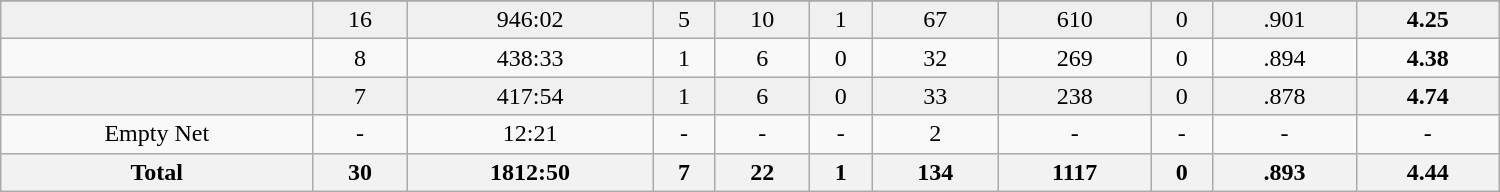<table class="wikitable sortable" width ="1000">
<tr align="center">
</tr>
<tr align="center" bgcolor="f0f0f0">
<td></td>
<td>16</td>
<td>946:02</td>
<td>5</td>
<td>10</td>
<td>1</td>
<td>67</td>
<td>610</td>
<td>0</td>
<td>.901</td>
<td><strong>4.25</strong></td>
</tr>
<tr align="center" bgcolor="">
<td></td>
<td>8</td>
<td>438:33</td>
<td>1</td>
<td>6</td>
<td>0</td>
<td>32</td>
<td>269</td>
<td>0</td>
<td>.894</td>
<td><strong>4.38</strong></td>
</tr>
<tr align="center" bgcolor="f0f0f0">
<td></td>
<td>7</td>
<td>417:54</td>
<td>1</td>
<td>6</td>
<td>0</td>
<td>33</td>
<td>238</td>
<td>0</td>
<td>.878</td>
<td><strong>4.74</strong></td>
</tr>
<tr align="center" bgcolor="">
<td>Empty Net</td>
<td>-</td>
<td>12:21</td>
<td>-</td>
<td>-</td>
<td>-</td>
<td>2</td>
<td>-</td>
<td>-</td>
<td>-</td>
<td>-</td>
</tr>
<tr>
<th>Total</th>
<th>30</th>
<th>1812:50</th>
<th>7</th>
<th>22</th>
<th>1</th>
<th>134</th>
<th>1117</th>
<th>0</th>
<th>.893</th>
<th>4.44</th>
</tr>
</table>
